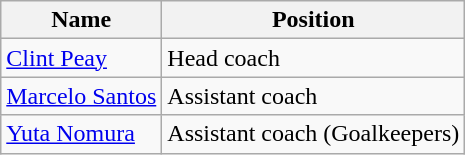<table class="wikitable">
<tr>
<th>Name</th>
<th>Position</th>
</tr>
<tr>
<td> <a href='#'>Clint Peay</a></td>
<td>Head coach</td>
</tr>
<tr>
<td> <a href='#'>Marcelo Santos</a></td>
<td>Assistant coach</td>
</tr>
<tr>
<td> <a href='#'>Yuta Nomura</a></td>
<td>Assistant coach (Goalkeepers)</td>
</tr>
</table>
